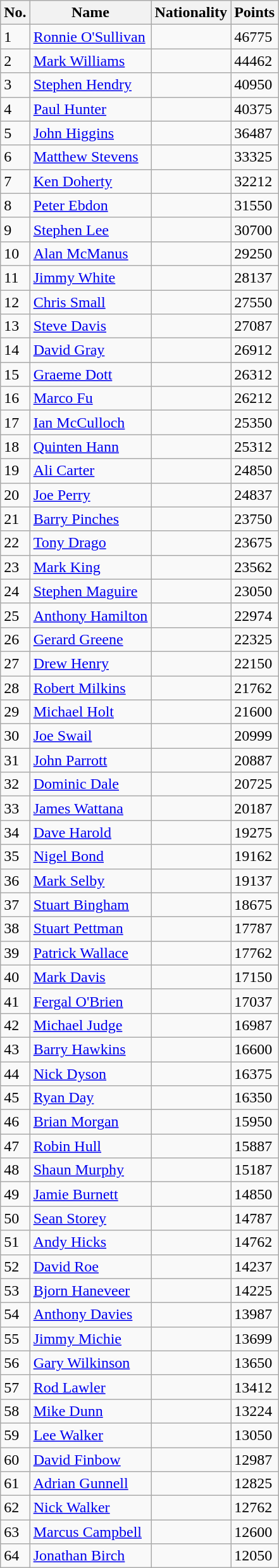<table class="wikitable">
<tr>
<th>No.</th>
<th align="left">Name</th>
<th align="left">Nationality</th>
<th align="left">Points</th>
</tr>
<tr>
<td>1</td>
<td><a href='#'>Ronnie O'Sullivan</a></td>
<td></td>
<td>46775</td>
</tr>
<tr>
<td>2</td>
<td><a href='#'>Mark Williams</a></td>
<td></td>
<td>44462</td>
</tr>
<tr>
<td>3</td>
<td><a href='#'>Stephen Hendry</a></td>
<td></td>
<td>40950</td>
</tr>
<tr>
<td>4</td>
<td><a href='#'>Paul Hunter</a></td>
<td></td>
<td>40375</td>
</tr>
<tr>
<td>5</td>
<td><a href='#'>John Higgins</a></td>
<td></td>
<td>36487</td>
</tr>
<tr>
<td>6</td>
<td><a href='#'>Matthew Stevens</a></td>
<td></td>
<td>33325</td>
</tr>
<tr>
<td>7</td>
<td><a href='#'>Ken Doherty</a></td>
<td></td>
<td>32212</td>
</tr>
<tr>
<td>8</td>
<td><a href='#'>Peter Ebdon</a></td>
<td></td>
<td>31550</td>
</tr>
<tr>
<td>9</td>
<td><a href='#'>Stephen Lee</a></td>
<td></td>
<td>30700</td>
</tr>
<tr>
<td>10</td>
<td><a href='#'>Alan McManus</a></td>
<td></td>
<td>29250</td>
</tr>
<tr>
<td>11</td>
<td><a href='#'>Jimmy White</a></td>
<td></td>
<td>28137</td>
</tr>
<tr>
<td>12</td>
<td><a href='#'>Chris Small</a></td>
<td></td>
<td>27550</td>
</tr>
<tr>
<td>13</td>
<td><a href='#'>Steve Davis</a></td>
<td></td>
<td>27087</td>
</tr>
<tr>
<td>14</td>
<td><a href='#'>David Gray</a></td>
<td></td>
<td>26912</td>
</tr>
<tr>
<td>15</td>
<td><a href='#'>Graeme Dott</a></td>
<td></td>
<td>26312</td>
</tr>
<tr>
<td>16</td>
<td><a href='#'>Marco Fu</a></td>
<td></td>
<td>26212</td>
</tr>
<tr>
<td>17</td>
<td><a href='#'>Ian McCulloch</a></td>
<td></td>
<td>25350</td>
</tr>
<tr>
<td>18</td>
<td><a href='#'>Quinten Hann</a></td>
<td></td>
<td>25312</td>
</tr>
<tr>
<td>19</td>
<td><a href='#'>Ali Carter</a></td>
<td></td>
<td>24850</td>
</tr>
<tr>
<td>20</td>
<td><a href='#'>Joe Perry</a></td>
<td></td>
<td>24837</td>
</tr>
<tr>
<td>21</td>
<td><a href='#'>Barry Pinches</a></td>
<td></td>
<td>23750</td>
</tr>
<tr>
<td>22</td>
<td><a href='#'>Tony Drago</a></td>
<td></td>
<td>23675</td>
</tr>
<tr>
<td>23</td>
<td><a href='#'>Mark King</a></td>
<td></td>
<td>23562</td>
</tr>
<tr>
<td>24</td>
<td><a href='#'>Stephen Maguire</a></td>
<td></td>
<td>23050</td>
</tr>
<tr>
<td>25</td>
<td><a href='#'>Anthony Hamilton</a></td>
<td></td>
<td>22974</td>
</tr>
<tr>
<td>26</td>
<td><a href='#'>Gerard Greene</a></td>
<td></td>
<td>22325</td>
</tr>
<tr>
<td>27</td>
<td><a href='#'>Drew Henry</a></td>
<td></td>
<td>22150</td>
</tr>
<tr>
<td>28</td>
<td><a href='#'>Robert Milkins</a></td>
<td></td>
<td>21762</td>
</tr>
<tr>
<td>29</td>
<td><a href='#'>Michael Holt</a></td>
<td></td>
<td>21600</td>
</tr>
<tr>
<td>30</td>
<td><a href='#'>Joe Swail</a></td>
<td></td>
<td>20999</td>
</tr>
<tr>
<td>31</td>
<td><a href='#'>John Parrott</a></td>
<td></td>
<td>20887</td>
</tr>
<tr>
<td>32</td>
<td><a href='#'>Dominic Dale</a></td>
<td></td>
<td>20725</td>
</tr>
<tr>
<td>33</td>
<td><a href='#'>James Wattana</a></td>
<td></td>
<td>20187</td>
</tr>
<tr>
<td>34</td>
<td><a href='#'>Dave Harold</a></td>
<td></td>
<td>19275</td>
</tr>
<tr>
<td>35</td>
<td><a href='#'>Nigel Bond</a></td>
<td></td>
<td>19162</td>
</tr>
<tr>
<td>36</td>
<td><a href='#'>Mark Selby</a></td>
<td></td>
<td>19137</td>
</tr>
<tr>
<td>37</td>
<td><a href='#'>Stuart Bingham</a></td>
<td></td>
<td>18675</td>
</tr>
<tr>
<td>38</td>
<td><a href='#'>Stuart Pettman</a></td>
<td></td>
<td>17787</td>
</tr>
<tr>
<td>39</td>
<td><a href='#'>Patrick Wallace</a></td>
<td></td>
<td>17762</td>
</tr>
<tr>
<td>40</td>
<td><a href='#'>Mark Davis</a></td>
<td></td>
<td>17150</td>
</tr>
<tr>
<td>41</td>
<td><a href='#'>Fergal O'Brien</a></td>
<td></td>
<td>17037</td>
</tr>
<tr>
<td>42</td>
<td><a href='#'>Michael Judge</a></td>
<td></td>
<td>16987</td>
</tr>
<tr>
<td>43</td>
<td><a href='#'>Barry Hawkins</a></td>
<td></td>
<td>16600</td>
</tr>
<tr>
<td>44</td>
<td><a href='#'>Nick Dyson</a></td>
<td></td>
<td>16375</td>
</tr>
<tr>
<td>45</td>
<td><a href='#'>Ryan Day</a></td>
<td></td>
<td>16350</td>
</tr>
<tr>
<td>46</td>
<td><a href='#'>Brian Morgan</a></td>
<td></td>
<td>15950</td>
</tr>
<tr>
<td>47</td>
<td><a href='#'>Robin Hull</a></td>
<td></td>
<td>15887</td>
</tr>
<tr>
<td>48</td>
<td><a href='#'>Shaun Murphy</a></td>
<td></td>
<td>15187</td>
</tr>
<tr>
<td>49</td>
<td><a href='#'>Jamie Burnett</a></td>
<td></td>
<td>14850</td>
</tr>
<tr>
<td>50</td>
<td><a href='#'>Sean Storey</a></td>
<td></td>
<td>14787</td>
</tr>
<tr>
<td>51</td>
<td><a href='#'>Andy Hicks</a></td>
<td></td>
<td>14762</td>
</tr>
<tr>
<td>52</td>
<td><a href='#'>David Roe</a></td>
<td></td>
<td>14237</td>
</tr>
<tr>
<td>53</td>
<td><a href='#'>Bjorn Haneveer</a></td>
<td></td>
<td>14225</td>
</tr>
<tr>
<td>54</td>
<td><a href='#'>Anthony Davies</a></td>
<td></td>
<td>13987</td>
</tr>
<tr>
<td>55</td>
<td><a href='#'>Jimmy Michie</a></td>
<td></td>
<td>13699</td>
</tr>
<tr>
<td>56</td>
<td><a href='#'>Gary Wilkinson</a></td>
<td></td>
<td>13650</td>
</tr>
<tr>
<td>57</td>
<td><a href='#'>Rod Lawler</a></td>
<td></td>
<td>13412</td>
</tr>
<tr>
<td>58</td>
<td><a href='#'>Mike Dunn</a></td>
<td></td>
<td>13224</td>
</tr>
<tr>
<td>59</td>
<td><a href='#'>Lee Walker</a></td>
<td></td>
<td>13050</td>
</tr>
<tr>
<td>60</td>
<td><a href='#'>David Finbow</a></td>
<td></td>
<td>12987</td>
</tr>
<tr>
<td>61</td>
<td><a href='#'>Adrian Gunnell</a></td>
<td></td>
<td>12825</td>
</tr>
<tr>
<td>62</td>
<td><a href='#'>Nick Walker</a></td>
<td></td>
<td>12762</td>
</tr>
<tr>
<td>63</td>
<td><a href='#'>Marcus Campbell</a></td>
<td></td>
<td>12600</td>
</tr>
<tr>
<td>64</td>
<td><a href='#'>Jonathan Birch</a></td>
<td></td>
<td>12050</td>
</tr>
</table>
